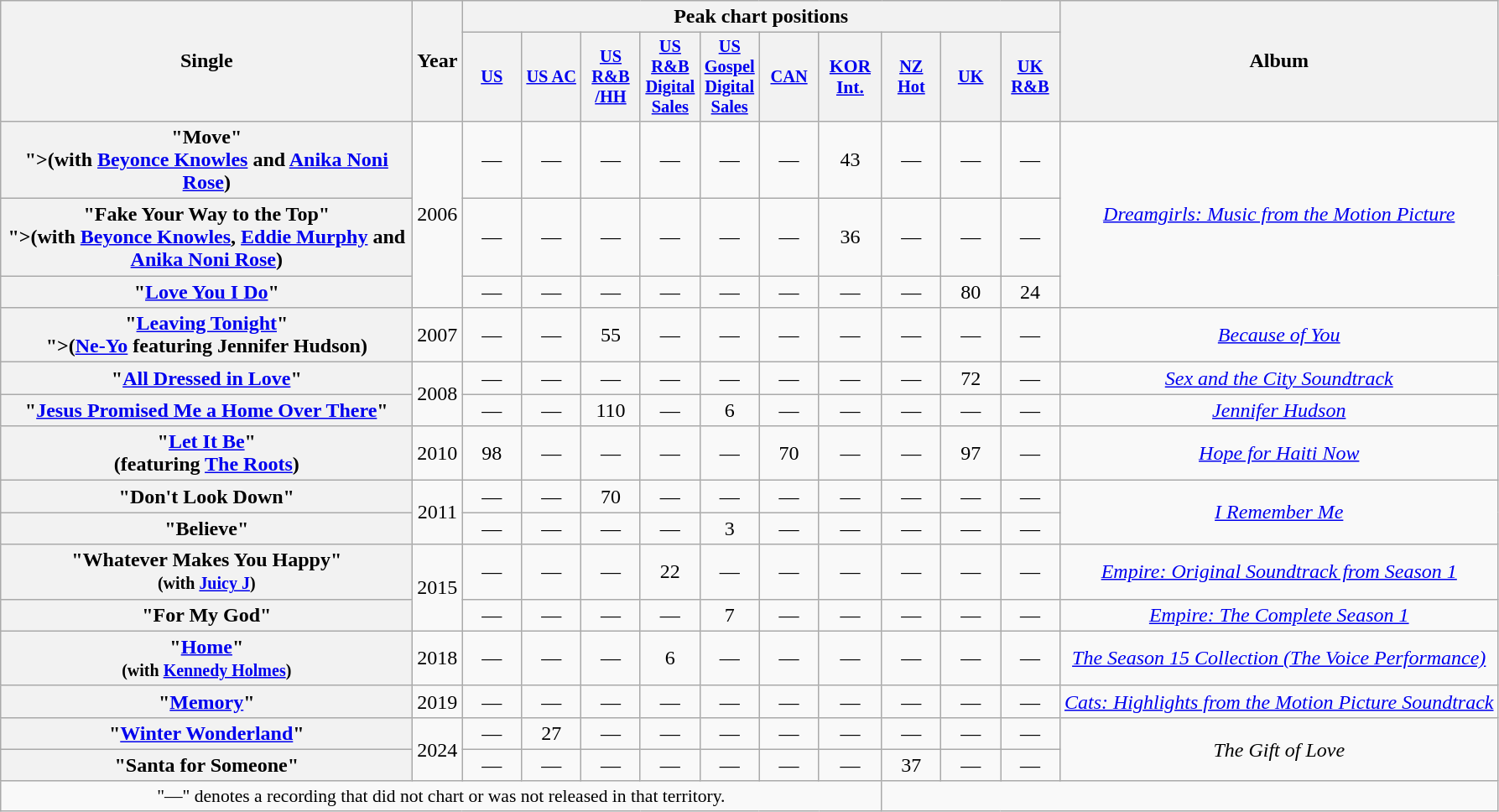<table class="wikitable plainrowheaders" style="text-align:center;" border="1">
<tr>
<th scope="colw" rowspan="2" style="width:20em;">Single</th>
<th scope="col" rowspan="2">Year</th>
<th scope="col" colspan="10">Peak chart positions</th>
<th scope="col" rowspan="2">Album</th>
</tr>
<tr>
<th scope="col" style="width:3em;font-size:85%;"><a href='#'>US</a><br></th>
<th scope="col" style="width:3em;font-size:85%;"><a href='#'>US AC</a><br></th>
<th scope="col" style="width:3em;font-size:85%;"><a href='#'>US R&B<br>/HH</a><br></th>
<th scope="col" style="width:3em;font-size:85%;"><a href='#'>US R&B<br>Digital<br>Sales</a><br></th>
<th scope="col" style="width:3em;font-size:85%;"><a href='#'>US Gospel<br>Digital<br>Sales</a><br></th>
<th scope="col" style="width:3em;font-size:85%;"><a href='#'>CAN</a><br></th>
<th scope="col" style="width:3em;font-size:90%;"><a href='#'>KOR Int.</a><br></th>
<th scope="col" style="width:3em;font-size:85%;"><a href='#'>NZ<br>Hot</a><br></th>
<th scope="col" style="width:3em;font-size:85%;"><a href='#'>UK</a><br></th>
<th scope="col" style="width:3em;font-size:85%;"><a href='#'>UK R&B</a><br></th>
</tr>
<tr>
<th scope="row">"Move"<br><span>">(with <a href='#'>Beyonce Knowles</a> and <a href='#'>Anika Noni Rose</a>)</span></th>
<td rowspan="3">2006</td>
<td>—</td>
<td>—</td>
<td>—</td>
<td>—</td>
<td>—</td>
<td>—</td>
<td>43</td>
<td>—</td>
<td>—</td>
<td>—</td>
<td rowspan="3"><em><a href='#'>Dreamgirls: Music from the Motion Picture</a></em></td>
</tr>
<tr>
<th scope="row">"Fake Your Way to the Top"<br><span>">(with <a href='#'>Beyonce Knowles</a>, <a href='#'>Eddie Murphy</a> and <a href='#'>Anika Noni Rose</a>)</span></th>
<td>—</td>
<td>—</td>
<td>—</td>
<td>—</td>
<td>—</td>
<td>—</td>
<td>36</td>
<td>—</td>
<td>—</td>
<td>—</td>
</tr>
<tr>
<th scope="row">"<a href='#'>Love You I Do</a>"</th>
<td>—</td>
<td>—</td>
<td>—</td>
<td>—</td>
<td>—</td>
<td>—</td>
<td>—</td>
<td>—</td>
<td>80</td>
<td>24</td>
</tr>
<tr>
<th scope="row">"<a href='#'>Leaving Tonight</a>"<br><span>">(<a href='#'>Ne-Yo</a> featuring Jennifer Hudson)</span></th>
<td>2007</td>
<td>—</td>
<td>—</td>
<td>55</td>
<td>—</td>
<td>—</td>
<td>—</td>
<td>—</td>
<td>—</td>
<td>—</td>
<td>—</td>
<td><em><a href='#'>Because of You</a></em></td>
</tr>
<tr>
<th scope="row">"<a href='#'>All Dressed in Love</a>"</th>
<td rowspan="2">2008</td>
<td>—</td>
<td>—</td>
<td>—</td>
<td>—</td>
<td>—</td>
<td>—</td>
<td>—</td>
<td>—</td>
<td>72</td>
<td>—</td>
<td><em><a href='#'>Sex and the City Soundtrack</a></em></td>
</tr>
<tr>
<th scope="row">"<a href='#'>Jesus Promised Me a Home Over There</a>"</th>
<td>—</td>
<td>—</td>
<td>110</td>
<td>—</td>
<td>6</td>
<td>—</td>
<td>—</td>
<td>—</td>
<td>—</td>
<td>—</td>
<td><em><a href='#'>Jennifer Hudson</a></em></td>
</tr>
<tr>
<th scope="row">"<a href='#'>Let It Be</a>"<br><span>(featuring <a href='#'>The Roots</a>)</span></th>
<td>2010</td>
<td>98</td>
<td>—</td>
<td>—</td>
<td>—</td>
<td>—</td>
<td>70</td>
<td>—</td>
<td>—</td>
<td>97</td>
<td>—</td>
<td><em><a href='#'>Hope for Haiti Now</a></em></td>
</tr>
<tr>
<th scope="row">"Don't Look Down"</th>
<td rowspan="2">2011</td>
<td>—</td>
<td>—</td>
<td>70</td>
<td>—</td>
<td>—</td>
<td>—</td>
<td>—</td>
<td>—</td>
<td>—</td>
<td>—</td>
<td rowspan="2"><em><a href='#'>I Remember Me</a></em></td>
</tr>
<tr>
<th scope="row">"Believe"</th>
<td>—</td>
<td>—</td>
<td>—</td>
<td>—</td>
<td>3</td>
<td>—</td>
<td>—</td>
<td>—</td>
<td>—</td>
<td>—</td>
</tr>
<tr>
<th scope="row">"Whatever Makes You Happy"<br><small>(with <a href='#'>Juicy J</a>)</small></th>
<td rowspan="2">2015</td>
<td>—</td>
<td>—</td>
<td>—</td>
<td>22</td>
<td>—</td>
<td>—</td>
<td>—</td>
<td>—</td>
<td>—</td>
<td>—</td>
<td rowspan="1"><em><a href='#'>Empire: Original Soundtrack from Season 1</a></em></td>
</tr>
<tr>
<th scope="row">"For My God"</th>
<td>—</td>
<td>—</td>
<td>—</td>
<td>—</td>
<td>7</td>
<td>—</td>
<td>—</td>
<td>—</td>
<td>—</td>
<td>—</td>
<td><em><a href='#'>Empire: The Complete Season 1</a></em></td>
</tr>
<tr>
<th scope="row">"<a href='#'>Home</a>"<br><small>(with <a href='#'>Kennedy Holmes</a>)</small></th>
<td rowspan="1">2018</td>
<td>—</td>
<td>—</td>
<td>—</td>
<td>6</td>
<td>—</td>
<td>—</td>
<td>—</td>
<td>—</td>
<td>—</td>
<td>—</td>
<td><em><a href='#'>The Season 15 Collection (The Voice Performance)</a></em></td>
</tr>
<tr>
<th scope="row">"<a href='#'>Memory</a>"</th>
<td rowspan="1">2019</td>
<td>—</td>
<td>—</td>
<td>—</td>
<td>—</td>
<td>—</td>
<td>—</td>
<td>—</td>
<td>—</td>
<td>—</td>
<td>—</td>
<td><em><a href='#'>Cats: Highlights from the Motion Picture Soundtrack</a></em></td>
</tr>
<tr>
<th scope="row">"<a href='#'>Winter Wonderland</a>"</th>
<td rowspan="2">2024</td>
<td>—</td>
<td>27</td>
<td>—</td>
<td>—</td>
<td>—</td>
<td>—</td>
<td>—</td>
<td>—</td>
<td>—</td>
<td>—</td>
<td rowspan="2"><em>The Gift of Love </em></td>
</tr>
<tr>
<th scope="row">"Santa for Someone"</th>
<td>—</td>
<td>—</td>
<td>—</td>
<td>—</td>
<td>—</td>
<td>—</td>
<td>—</td>
<td>37</td>
<td>—</td>
<td>—</td>
</tr>
<tr>
<td colspan="9" style="font-size:90%">"—" denotes a recording that did not chart or was not released in that territory.</td>
</tr>
</table>
